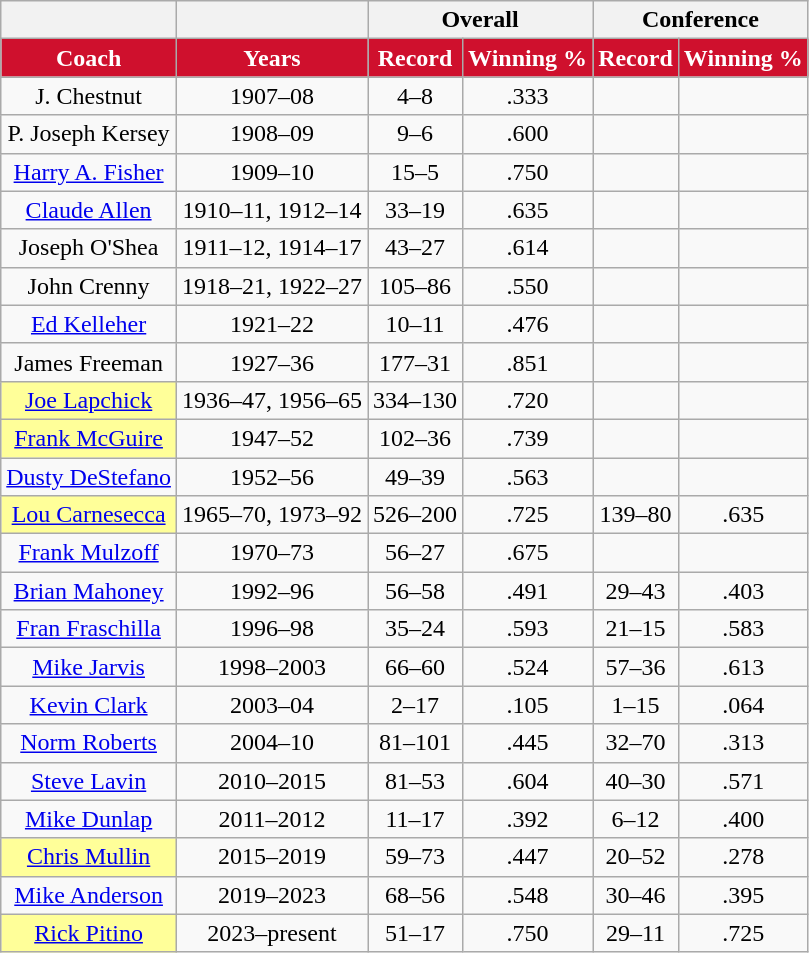<table class="wikitable sortable" style="text-align:center">
<tr>
<th></th>
<th></th>
<th colspan="2">Overall</th>
<th colspan="2">Conference</th>
</tr>
<tr>
<th style="background:#CF102D; color: #ffffff">Coach</th>
<th style="background:#CF102D; color: #ffffff">Years</th>
<th style="background:#CF102D; color: #ffffff">Record</th>
<th style="background:#CF102D; color: #ffffff">Winning %</th>
<th style="background:#CF102D; color: #ffffff">Record</th>
<th style="background:#CF102D; color: #ffffff">Winning %</th>
</tr>
<tr>
<td>J. Chestnut</td>
<td>1907–08</td>
<td>4–8</td>
<td>.333</td>
<td></td>
<td></td>
</tr>
<tr>
<td>P. Joseph Kersey</td>
<td>1908–09</td>
<td>9–6</td>
<td>.600</td>
<td></td>
<td></td>
</tr>
<tr>
<td><a href='#'>Harry A. Fisher</a></td>
<td>1909–10</td>
<td>15–5</td>
<td>.750</td>
<td></td>
<td></td>
</tr>
<tr>
<td><a href='#'>Claude Allen</a></td>
<td>1910–11, 1912–14</td>
<td>33–19</td>
<td>.635</td>
<td></td>
<td></td>
</tr>
<tr>
<td>Joseph O'Shea</td>
<td>1911–12, 1914–17</td>
<td>43–27</td>
<td>.614</td>
<td></td>
<td></td>
</tr>
<tr>
<td>John Crenny</td>
<td>1918–21, 1922–27</td>
<td>105–86</td>
<td>.550</td>
<td></td>
<td></td>
</tr>
<tr>
<td><a href='#'>Ed Kelleher</a></td>
<td>1921–22</td>
<td>10–11</td>
<td>.476</td>
<td></td>
<td></td>
</tr>
<tr>
<td>James Freeman</td>
<td>1927–36</td>
<td>177–31</td>
<td>.851</td>
<td></td>
<td></td>
</tr>
<tr>
<td bgcolor="FFFF99"><a href='#'>Joe Lapchick</a></td>
<td>1936–47, 1956–65</td>
<td>334–130</td>
<td>.720</td>
<td></td>
<td></td>
</tr>
<tr>
<td bgcolor="FFFF99"><a href='#'>Frank McGuire</a></td>
<td>1947–52</td>
<td>102–36</td>
<td>.739</td>
<td></td>
<td></td>
</tr>
<tr>
<td><a href='#'>Dusty DeStefano</a></td>
<td>1952–56</td>
<td>49–39</td>
<td>.563</td>
<td></td>
<td></td>
</tr>
<tr>
<td bgcolor="FFFF99"><a href='#'>Lou Carnesecca</a></td>
<td>1965–70, 1973–92</td>
<td>526–200</td>
<td>.725</td>
<td>139–80</td>
<td>.635</td>
</tr>
<tr>
<td><a href='#'>Frank Mulzoff</a></td>
<td>1970–73</td>
<td>56–27</td>
<td>.675</td>
<td></td>
<td></td>
</tr>
<tr>
<td><a href='#'>Brian Mahoney</a></td>
<td>1992–96</td>
<td>56–58</td>
<td>.491</td>
<td>29–43</td>
<td>.403</td>
</tr>
<tr>
<td><a href='#'>Fran Fraschilla</a></td>
<td>1996–98</td>
<td>35–24</td>
<td>.593</td>
<td>21–15</td>
<td>.583</td>
</tr>
<tr>
<td><a href='#'>Mike Jarvis</a></td>
<td>1998–2003</td>
<td>66–60</td>
<td>.524</td>
<td>57–36</td>
<td>.613</td>
</tr>
<tr>
<td><a href='#'>Kevin Clark</a></td>
<td>2003–04</td>
<td>2–17</td>
<td>.105</td>
<td>1–15</td>
<td>.064</td>
</tr>
<tr>
<td><a href='#'>Norm Roberts</a></td>
<td>2004–10</td>
<td>81–101</td>
<td>.445</td>
<td>32–70</td>
<td>.313</td>
</tr>
<tr>
<td><a href='#'>Steve Lavin</a></td>
<td>2010–2015</td>
<td>81–53</td>
<td>.604</td>
<td>40–30</td>
<td>.571</td>
</tr>
<tr>
<td><a href='#'>Mike Dunlap</a></td>
<td>2011–2012</td>
<td>11–17</td>
<td>.392</td>
<td>6–12</td>
<td>.400</td>
</tr>
<tr>
<td bgcolor="FFFF99"><a href='#'>Chris Mullin</a></td>
<td>2015–2019</td>
<td>59–73</td>
<td>.447</td>
<td>20–52</td>
<td>.278</td>
</tr>
<tr>
<td><a href='#'>Mike Anderson</a></td>
<td>2019–2023</td>
<td>68–56</td>
<td>.548</td>
<td>30–46</td>
<td>.395</td>
</tr>
<tr>
<td bgcolor="FFFF99"><a href='#'>Rick Pitino</a></td>
<td>2023–present</td>
<td>51–17</td>
<td>.750</td>
<td>29–11</td>
<td>.725</td>
</tr>
</table>
